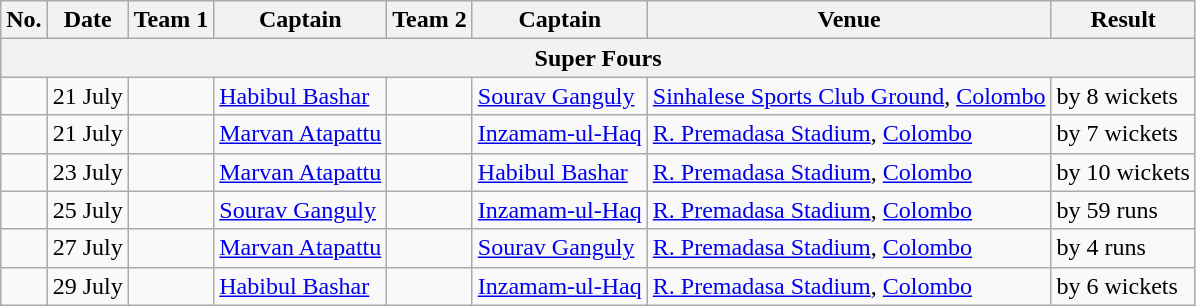<table class="wikitable">
<tr>
<th>No.</th>
<th>Date</th>
<th>Team 1</th>
<th>Captain</th>
<th>Team 2</th>
<th>Captain</th>
<th>Venue</th>
<th>Result</th>
</tr>
<tr>
<th colspan="8">Super Fours</th>
</tr>
<tr>
<td></td>
<td>21 July</td>
<td></td>
<td><a href='#'>Habibul Bashar</a></td>
<td></td>
<td><a href='#'>Sourav Ganguly</a></td>
<td><a href='#'>Sinhalese Sports Club Ground</a>, <a href='#'>Colombo</a></td>
<td> by 8 wickets</td>
</tr>
<tr>
<td></td>
<td>21 July</td>
<td></td>
<td><a href='#'>Marvan Atapattu</a></td>
<td></td>
<td><a href='#'>Inzamam-ul-Haq</a></td>
<td><a href='#'>R. Premadasa Stadium</a>, <a href='#'>Colombo</a></td>
<td> by 7 wickets</td>
</tr>
<tr>
<td></td>
<td>23 July</td>
<td></td>
<td><a href='#'>Marvan Atapattu</a></td>
<td></td>
<td><a href='#'>Habibul Bashar</a></td>
<td><a href='#'>R. Premadasa Stadium</a>, <a href='#'>Colombo</a></td>
<td> by 10 wickets</td>
</tr>
<tr>
<td></td>
<td>25 July</td>
<td></td>
<td><a href='#'>Sourav Ganguly</a></td>
<td></td>
<td><a href='#'>Inzamam-ul-Haq</a></td>
<td><a href='#'>R. Premadasa Stadium</a>, <a href='#'>Colombo</a></td>
<td> by 59 runs</td>
</tr>
<tr>
<td></td>
<td>27 July</td>
<td></td>
<td><a href='#'>Marvan Atapattu</a></td>
<td></td>
<td><a href='#'>Sourav Ganguly</a></td>
<td><a href='#'>R. Premadasa Stadium</a>, <a href='#'>Colombo</a></td>
<td> by 4 runs</td>
</tr>
<tr>
<td></td>
<td>29 July</td>
<td></td>
<td><a href='#'>Habibul Bashar</a></td>
<td></td>
<td><a href='#'>Inzamam-ul-Haq</a></td>
<td><a href='#'>R. Premadasa Stadium</a>, <a href='#'>Colombo</a></td>
<td> by 6 wickets</td>
</tr>
</table>
